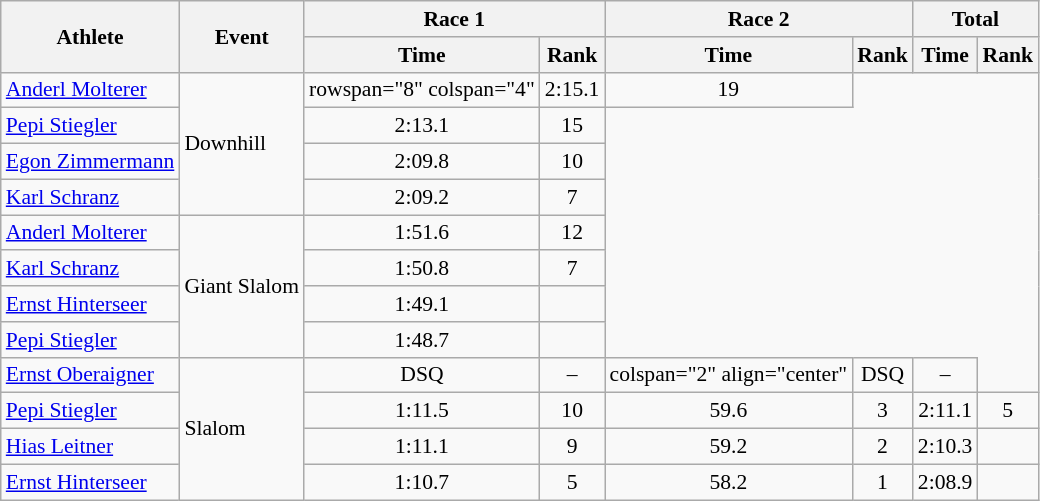<table class="wikitable" style="font-size:90%">
<tr>
<th rowspan="2">Athlete</th>
<th rowspan="2">Event</th>
<th colspan="2">Race 1</th>
<th colspan="2">Race 2</th>
<th colspan="2">Total</th>
</tr>
<tr>
<th>Time</th>
<th>Rank</th>
<th>Time</th>
<th>Rank</th>
<th>Time</th>
<th>Rank</th>
</tr>
<tr>
<td><a href='#'>Anderl Molterer</a></td>
<td rowspan="4">Downhill</td>
<td>rowspan="8" colspan="4" </td>
<td align="center">2:15.1</td>
<td align="center">19</td>
</tr>
<tr>
<td><a href='#'>Pepi Stiegler</a></td>
<td align="center">2:13.1</td>
<td align="center">15</td>
</tr>
<tr>
<td><a href='#'>Egon Zimmermann</a></td>
<td align="center">2:09.8</td>
<td align="center">10</td>
</tr>
<tr>
<td><a href='#'>Karl Schranz</a></td>
<td align="center">2:09.2</td>
<td align="center">7</td>
</tr>
<tr>
<td><a href='#'>Anderl Molterer</a></td>
<td rowspan="4">Giant Slalom</td>
<td align="center">1:51.6</td>
<td align="center">12</td>
</tr>
<tr>
<td><a href='#'>Karl Schranz</a></td>
<td align="center">1:50.8</td>
<td align="center">7</td>
</tr>
<tr>
<td><a href='#'>Ernst Hinterseer</a></td>
<td align="center">1:49.1</td>
<td align="center"></td>
</tr>
<tr>
<td><a href='#'>Pepi Stiegler</a></td>
<td align="center">1:48.7</td>
<td align="center"></td>
</tr>
<tr>
<td><a href='#'>Ernst Oberaigner</a></td>
<td rowspan="4">Slalom</td>
<td align="center">DSQ</td>
<td align="center">–</td>
<td>colspan="2" align="center" </td>
<td align="center">DSQ</td>
<td align="center">–</td>
</tr>
<tr>
<td><a href='#'>Pepi Stiegler</a></td>
<td align="center">1:11.5</td>
<td align="center">10</td>
<td align="center">59.6</td>
<td align="center">3</td>
<td align="center">2:11.1</td>
<td align="center">5</td>
</tr>
<tr>
<td><a href='#'>Hias Leitner</a></td>
<td align="center">1:11.1</td>
<td align="center">9</td>
<td align="center">59.2</td>
<td align="center">2</td>
<td align="center">2:10.3</td>
<td align="center"></td>
</tr>
<tr>
<td><a href='#'>Ernst Hinterseer</a></td>
<td align="center">1:10.7</td>
<td align="center">5</td>
<td align="center">58.2</td>
<td align="center">1</td>
<td align="center">2:08.9</td>
<td align="center"></td>
</tr>
</table>
